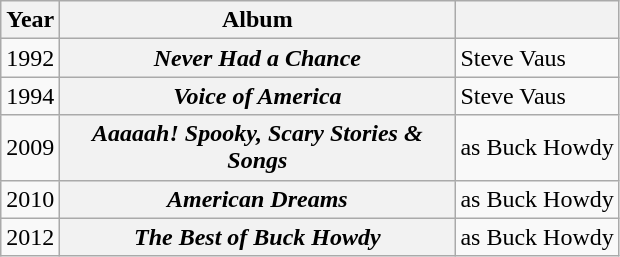<table class="wikitable plainrowheaders">
<tr>
<th>Year</th>
<th style="width:16em;">Album</th>
<th></th>
</tr>
<tr>
<td>1992</td>
<th><em>Never Had a Chance</em></th>
<td>Steve Vaus</td>
</tr>
<tr>
<td>1994</td>
<th><em>Voice of America</em></th>
<td>Steve Vaus</td>
</tr>
<tr>
<td>2009</td>
<th scope="row"><em>Aaaaah! Spooky, Scary Stories & Songs</em></th>
<td>as Buck Howdy</td>
</tr>
<tr>
<td>2010</td>
<th><em>American Dreams</em></th>
<td>as Buck Howdy</td>
</tr>
<tr>
<td>2012</td>
<th><em>The Best of Buck Howdy</em></th>
<td>as Buck Howdy</td>
</tr>
</table>
